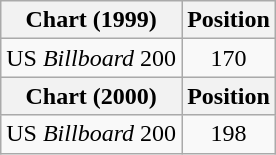<table class="wikitable">
<tr>
<th>Chart (1999)</th>
<th>Position</th>
</tr>
<tr>
<td>US <em>Billboard</em> 200</td>
<td style="text-align:center;">170</td>
</tr>
<tr>
<th>Chart (2000)</th>
<th>Position</th>
</tr>
<tr>
<td>US <em>Billboard</em> 200</td>
<td style="text-align:center;">198</td>
</tr>
</table>
